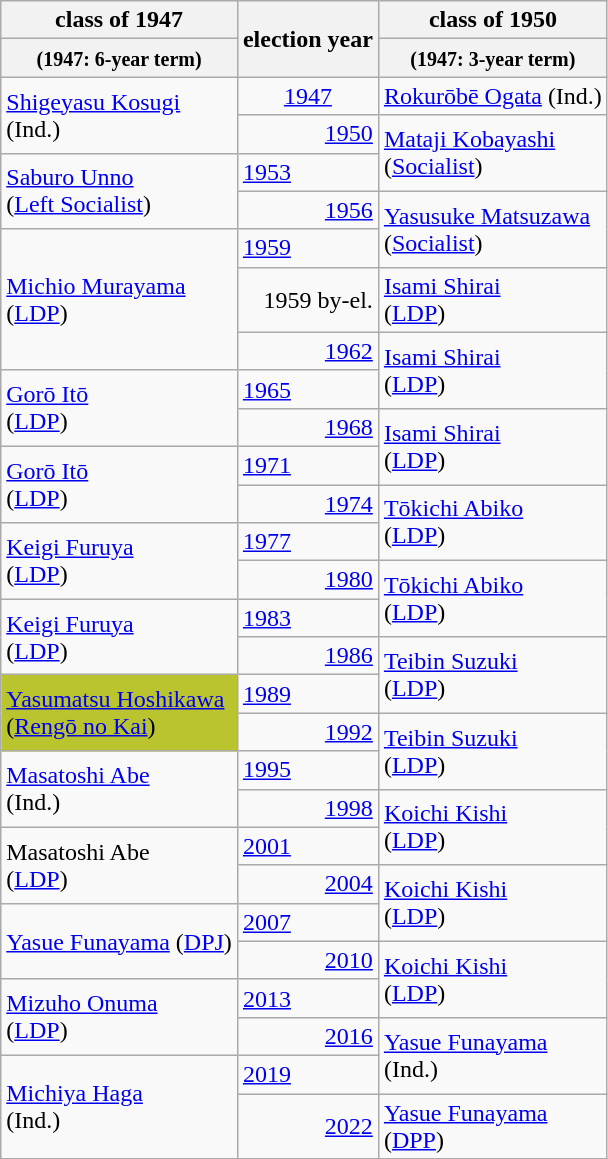<table class="wikitable" border="1">
<tr>
<th>class of 1947</th>
<th rowspan="2">election year</th>
<th>class of 1950</th>
</tr>
<tr>
<th><small>(1947: 6-year term)</small></th>
<th><small>(1947: 3-year term)</small></th>
</tr>
<tr>
<td rowspan="2"><a href='#'>Shigeyasu Kosugi</a><br>(Ind.)</td>
<td align="center"><a href='#'>1947</a></td>
<td><a href='#'>Rokurōbē Ogata</a> (Ind.)</td>
</tr>
<tr>
<td align="right"><a href='#'>1950</a></td>
<td rowspan="2"  ><a href='#'>Mataji Kobayashi</a><br>(<a href='#'>Socialist</a>)</td>
</tr>
<tr>
<td rowspan="2" ><a href='#'>Saburo Unno</a><br>(<a href='#'>Left Socialist</a>)</td>
<td align="left"><a href='#'>1953</a></td>
</tr>
<tr>
<td align="right"><a href='#'>1956</a></td>
<td rowspan="2" ><a href='#'>Yasusuke Matsuzawa</a><br>(<a href='#'>Socialist</a>)</td>
</tr>
<tr>
<td rowspan="3" ><a href='#'>Michio Murayama</a><br>(<a href='#'>LDP</a>)</td>
<td align="left"><a href='#'>1959</a></td>
</tr>
<tr>
<td align="right">1959 by-el.</td>
<td><a href='#'>Isami Shirai</a><br>(<a href='#'>LDP</a>)</td>
</tr>
<tr>
<td align="right"><a href='#'>1962</a></td>
<td rowspan="2" ><a href='#'>Isami Shirai</a><br>(<a href='#'>LDP</a>)</td>
</tr>
<tr>
<td rowspan="2" ><a href='#'>Gorō Itō</a><br>(<a href='#'>LDP</a>)</td>
<td align="left"><a href='#'>1965</a></td>
</tr>
<tr>
<td align="right"><a href='#'>1968</a></td>
<td rowspan="2" ><a href='#'>Isami Shirai</a><br>(<a href='#'>LDP</a>)</td>
</tr>
<tr>
<td rowspan="2" ><a href='#'>Gorō Itō</a><br>(<a href='#'>LDP</a>)</td>
<td align="left"><a href='#'>1971</a></td>
</tr>
<tr>
<td align="right"><a href='#'>1974</a></td>
<td rowspan="2" ><a href='#'>Tōkichi Abiko</a><br>(<a href='#'>LDP</a>)</td>
</tr>
<tr>
<td rowspan="2" ><a href='#'>Keigi Furuya</a><br>(<a href='#'>LDP</a>)</td>
<td align="left"><a href='#'>1977</a></td>
</tr>
<tr>
<td align="right"><a href='#'>1980</a></td>
<td rowspan="2" ><a href='#'>Tōkichi Abiko</a><br>(<a href='#'>LDP</a>)</td>
</tr>
<tr>
<td rowspan="2" ><a href='#'>Keigi Furuya</a><br>(<a href='#'>LDP</a>)</td>
<td align="left"><a href='#'>1983</a></td>
</tr>
<tr>
<td align="right"><a href='#'>1986</a></td>
<td rowspan="2" ><a href='#'>Teibin Suzuki</a><br>(<a href='#'>LDP</a>)</td>
</tr>
<tr>
<td rowspan="2" bgcolor="#B9C42F"><a href='#'>Yasumatsu Hoshikawa</a><br>(<a href='#'>Rengō no Kai</a>)</td>
<td align="left"><a href='#'>1989</a></td>
</tr>
<tr>
<td align="right"><a href='#'>1992</a></td>
<td rowspan="2" ><a href='#'>Teibin Suzuki</a><br>(<a href='#'>LDP</a>)</td>
</tr>
<tr>
<td rowspan="2"><a href='#'>Masatoshi Abe</a><br>(Ind.)</td>
<td align="left"><a href='#'>1995</a></td>
</tr>
<tr>
<td align="right"><a href='#'>1998</a></td>
<td rowspan="2" ><a href='#'>Koichi Kishi</a><br>(<a href='#'>LDP</a>)</td>
</tr>
<tr>
<td rowspan="2" >Masatoshi Abe<br>(<a href='#'>LDP</a>)</td>
<td align="left"><a href='#'>2001</a></td>
</tr>
<tr>
<td align="right"><a href='#'>2004</a></td>
<td rowspan="2" ><a href='#'>Koichi Kishi</a><br>(<a href='#'>LDP</a>)</td>
</tr>
<tr>
<td rowspan="2" ><a href='#'>Yasue Funayama</a> (<a href='#'>DPJ</a>)</td>
<td align="left"><a href='#'>2007</a></td>
</tr>
<tr>
<td align="right"><a href='#'>2010</a></td>
<td rowspan="2" ><a href='#'>Koichi Kishi</a><br>(<a href='#'>LDP</a>)</td>
</tr>
<tr>
<td rowspan="2" ><a href='#'>Mizuho Onuma</a><br>(<a href='#'>LDP</a>)</td>
<td align="left"><a href='#'>2013</a></td>
</tr>
<tr>
<td align="right"><a href='#'>2016</a></td>
<td rowspan="2"><a href='#'>Yasue Funayama</a><br>(Ind.)</td>
</tr>
<tr>
<td rowspan="2"><a href='#'>Michiya Haga</a><br>(Ind.)</td>
<td align="left"><a href='#'>2019</a></td>
</tr>
<tr>
<td align="right"><a href='#'>2022</a></td>
<td rowspan="2" ><a href='#'>Yasue Funayama</a><br>(<a href='#'>DPP</a>)</td>
</tr>
</table>
